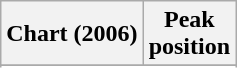<table class="wikitable sortable plainrowheaders">
<tr>
<th>Chart (2006)</th>
<th>Peak<br>position</th>
</tr>
<tr>
</tr>
<tr>
</tr>
</table>
